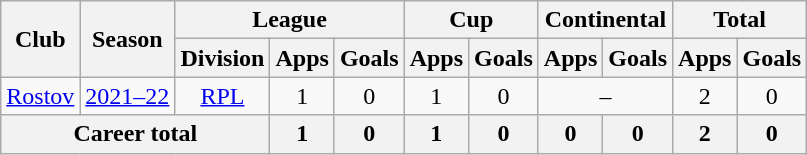<table class="wikitable" style="text-align: center;">
<tr>
<th rowspan=2>Club</th>
<th rowspan=2>Season</th>
<th colspan=3>League</th>
<th colspan=2>Cup</th>
<th colspan=2>Continental</th>
<th colspan=2>Total</th>
</tr>
<tr>
<th>Division</th>
<th>Apps</th>
<th>Goals</th>
<th>Apps</th>
<th>Goals</th>
<th>Apps</th>
<th>Goals</th>
<th>Apps</th>
<th>Goals</th>
</tr>
<tr>
<td><a href='#'>Rostov</a></td>
<td><a href='#'>2021–22</a></td>
<td><a href='#'>RPL</a></td>
<td>1</td>
<td>0</td>
<td>1</td>
<td>0</td>
<td colspan=2>–</td>
<td>2</td>
<td>0</td>
</tr>
<tr>
<th colspan=3>Career total</th>
<th>1</th>
<th>0</th>
<th>1</th>
<th>0</th>
<th>0</th>
<th>0</th>
<th>2</th>
<th>0</th>
</tr>
</table>
